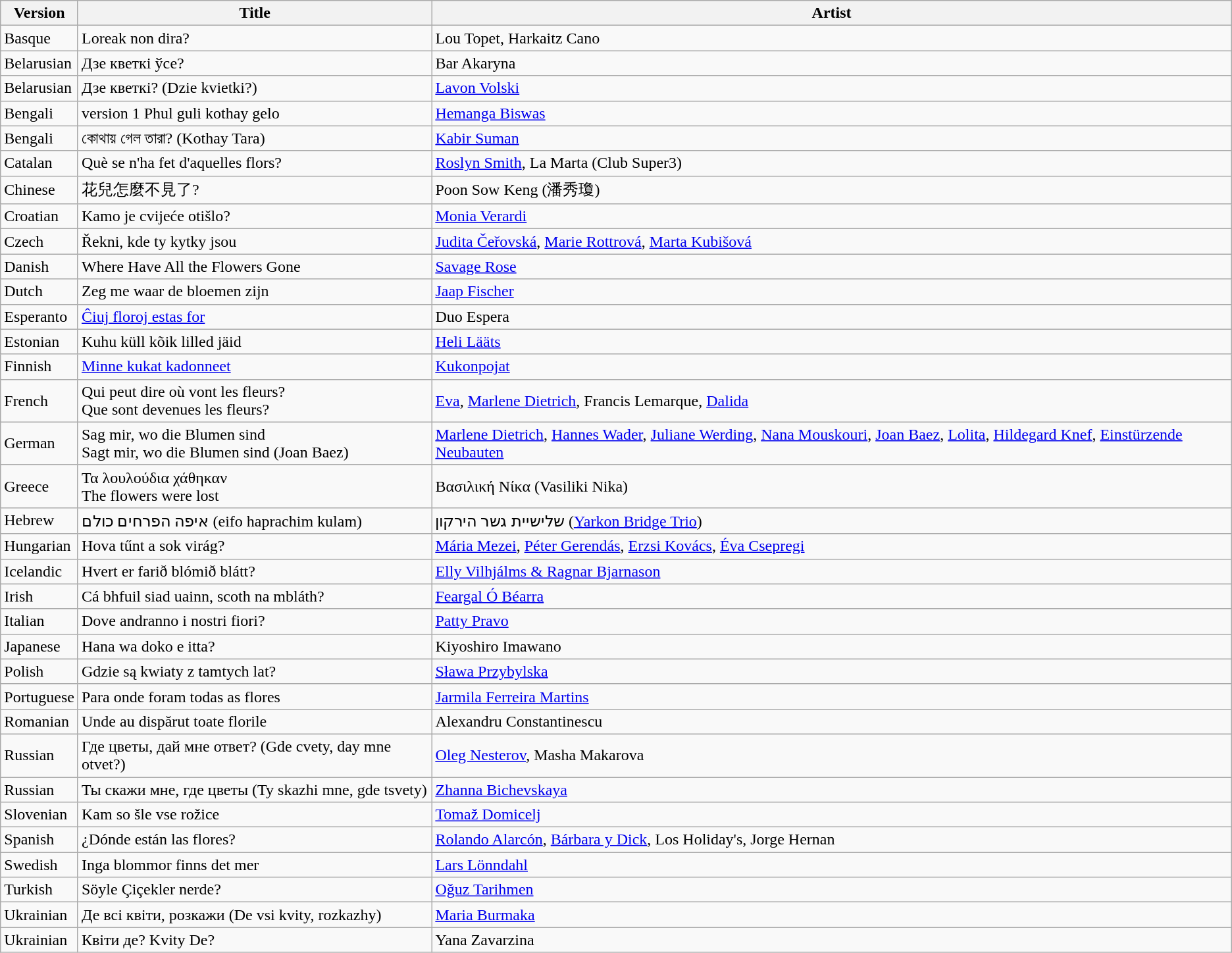<table class="wikitable">
<tr>
<th>Version</th>
<th>Title</th>
<th>Artist</th>
</tr>
<tr>
<td>Basque</td>
<td>Loreak non dira?</td>
<td>Lou Topet, Harkaitz Cano</td>
</tr>
<tr>
<td>Belarusian</td>
<td>Дзе кветкі ўсе?</td>
<td>Bar Akaryna</td>
</tr>
<tr>
<td>Belarusian</td>
<td>Дзе кветкі? (Dzie kvietki?)</td>
<td><a href='#'>Lavon Volski</a></td>
</tr>
<tr>
<td>Bengali</td>
<td>version 1 Phul guli kothay gelo</td>
<td><a href='#'>Hemanga Biswas</a></td>
</tr>
<tr>
<td>Bengali</td>
<td>কোথায় গেল তারা? (Kothay Tara)</td>
<td><a href='#'>Kabir Suman</a></td>
</tr>
<tr>
<td>Catalan</td>
<td>Què se n'ha fet d'aquelles flors?</td>
<td><a href='#'>Roslyn Smith</a>, La Marta (Club Super3)</td>
</tr>
<tr>
<td>Chinese</td>
<td>花兒怎麼不見了?</td>
<td>Poon Sow Keng (潘秀瓊)</td>
</tr>
<tr>
<td>Croatian</td>
<td>Kamo je cvijeće otišlo?</td>
<td><a href='#'>Monia Verardi</a></td>
</tr>
<tr>
<td>Czech</td>
<td>Řekni, kde ty kytky jsou</td>
<td><a href='#'>Judita Čeřovská</a>, <a href='#'>Marie Rottrová</a>, <a href='#'>Marta Kubišová</a></td>
</tr>
<tr>
<td>Danish</td>
<td>Where Have All the Flowers Gone</td>
<td><a href='#'>Savage Rose</a></td>
</tr>
<tr>
<td>Dutch</td>
<td>Zeg me waar de bloemen zijn</td>
<td><a href='#'>Jaap Fischer</a></td>
</tr>
<tr>
<td>Esperanto</td>
<td><a href='#'>Ĉiuj floroj estas for</a></td>
<td>Duo Espera</td>
</tr>
<tr>
<td>Estonian</td>
<td>Kuhu küll kõik lilled jäid</td>
<td><a href='#'>Heli Lääts</a></td>
</tr>
<tr>
<td>Finnish</td>
<td><a href='#'>Minne kukat kadonneet</a></td>
<td><a href='#'>Kukonpojat</a></td>
</tr>
<tr>
<td>French</td>
<td>Qui peut dire où vont les fleurs?<br>Que sont devenues les fleurs?</td>
<td><a href='#'>Eva</a>, <a href='#'>Marlene Dietrich</a>, Francis Lemarque, <a href='#'>Dalida</a></td>
</tr>
<tr>
<td>German</td>
<td>Sag mir, wo die Blumen sind<br>Sagt mir, wo die Blumen sind (Joan Baez)</td>
<td><a href='#'>Marlene Dietrich</a>, <a href='#'>Hannes Wader</a>, <a href='#'>Juliane Werding</a>, <a href='#'>Nana Mouskouri</a>, <a href='#'>Joan Baez</a>, <a href='#'>Lolita</a>, <a href='#'>Hildegard Knef</a>, <a href='#'>Einstürzende Neubauten</a></td>
</tr>
<tr>
<td>Greece</td>
<td>Τα λουλούδια χάθηκαν<br>The flowers were lost</td>
<td>Βασιλική Νίκα (Vasiliki Nika)</td>
</tr>
<tr>
<td>Hebrew</td>
<td>איפה הפרחים כולם (eifo haprachim kulam)</td>
<td>שלישיית גשר הירקון (<a href='#'>Yarkon Bridge Trio</a>)</td>
</tr>
<tr>
<td>Hungarian</td>
<td>Hova tűnt a sok virág?</td>
<td><a href='#'>Mária Mezei</a>, <a href='#'>Péter Gerendás</a>, <a href='#'>Erzsi Kovács</a>, <a href='#'>Éva Csepregi</a></td>
</tr>
<tr>
<td>Icelandic</td>
<td>Hvert er farið blómið blátt?</td>
<td><a href='#'>Elly Vilhjálms & Ragnar Bjarnason</a></td>
</tr>
<tr>
<td>Irish</td>
<td>Cá bhfuil siad uainn, scoth na mbláth?</td>
<td><a href='#'>Feargal Ó Béarra</a></td>
</tr>
<tr>
<td>Italian</td>
<td>Dove andranno i nostri fiori?</td>
<td><a href='#'>Patty Pravo</a></td>
</tr>
<tr>
<td>Japanese</td>
<td>Hana wa doko e itta?</td>
<td>Kiyoshiro Imawano</td>
</tr>
<tr>
<td>Polish</td>
<td>Gdzie są kwiaty z tamtych lat?</td>
<td><a href='#'>Sława Przybylska</a></td>
</tr>
<tr>
<td>Portuguese</td>
<td>Para onde foram todas as flores</td>
<td><a href='#'>Jarmila Ferreira Martins</a></td>
</tr>
<tr>
<td>Romanian</td>
<td>Unde au dispărut toate florile</td>
<td>Alexandru Constantinescu</td>
</tr>
<tr>
<td>Russian</td>
<td>Где цветы, дай мне ответ? (Gde cvety, day mne otvet?)</td>
<td><a href='#'>Oleg Nesterov</a>, Masha Makarova</td>
</tr>
<tr>
<td>Russian</td>
<td>Ты скажи мне, где цветы (Ty skazhi mne, gde tsvety)</td>
<td><a href='#'>Zhanna Bichevskaya</a></td>
</tr>
<tr>
<td>Slovenian</td>
<td>Kam so šle vse rožice</td>
<td><a href='#'>Tomaž Domicelj</a></td>
</tr>
<tr>
<td>Spanish</td>
<td>¿Dónde están las flores?</td>
<td><a href='#'>Rolando Alarcón</a>, <a href='#'>Bárbara y Dick</a>, Los Holiday's, Jorge Hernan</td>
</tr>
<tr>
<td>Swedish</td>
<td>Inga blommor finns det mer</td>
<td><a href='#'>Lars Lönndahl</a></td>
</tr>
<tr>
<td>Turkish</td>
<td>Söyle Çiçekler nerde?</td>
<td><a href='#'>Oğuz Tarihmen</a></td>
</tr>
<tr>
<td>Ukrainian</td>
<td>Де всі квіти, розкажи (De vsi kvity, rozkazhy)</td>
<td><a href='#'>Maria Burmaka</a></td>
</tr>
<tr>
<td>Ukrainian</td>
<td>Квіти де? Kvity De?</td>
<td>Yana Zavarzina</td>
</tr>
</table>
